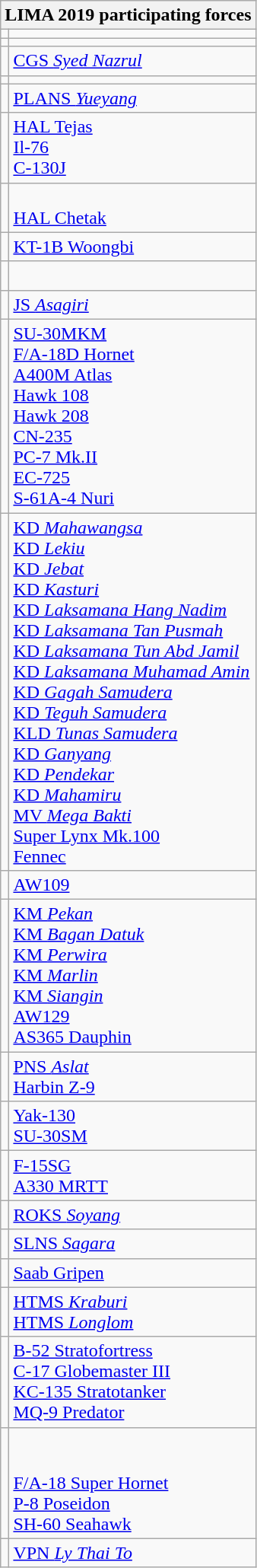<table class="wikitable collapsible collapsed">
<tr>
<th colspan=2>LIMA 2019 participating forces</th>
</tr>
<tr>
<td></td>
<td></td>
</tr>
<tr>
<td></td>
<td></td>
</tr>
<tr>
<td></td>
<td><a href='#'>CGS <em>Syed Nazrul</em></a></td>
</tr>
<tr>
<td></td>
<td></td>
</tr>
<tr>
<td></td>
<td><a href='#'>PLANS <em>Yueyang</em></a></td>
</tr>
<tr>
<td></td>
<td><a href='#'>HAL Tejas</a><br><a href='#'>Il-76</a><br><a href='#'>C-130J</a></td>
</tr>
<tr>
<td></td>
<td><br><a href='#'>HAL Chetak</a></td>
</tr>
<tr>
<td></td>
<td><a href='#'>KT-1B Woongbi</a></td>
</tr>
<tr>
<td></td>
<td><br></td>
</tr>
<tr>
<td></td>
<td><a href='#'>JS <em>Asagiri</em></a></td>
</tr>
<tr>
<td></td>
<td><a href='#'>SU-30MKM</a><br><a href='#'>F/A-18D Hornet</a><br><a href='#'>A400M Atlas</a><br><a href='#'>Hawk 108</a><br><a href='#'>Hawk 208</a><br><a href='#'>CN-235</a><br><a href='#'>PC-7 Mk.II</a><br><a href='#'>EC-725</a><br><a href='#'>S-61A-4 Nuri</a></td>
</tr>
<tr>
<td></td>
<td><a href='#'>KD <em>Mahawangsa</em></a><br><a href='#'>KD <em>Lekiu</em></a><br><a href='#'>KD <em>Jebat</em></a><br><a href='#'>KD <em>Kasturi</em></a><br><a href='#'>KD <em>Laksamana Hang Nadim</em></a><br><a href='#'>KD <em>Laksamana Tan Pusmah</em></a><br><a href='#'>KD <em>Laksamana Tun Abd Jamil</em></a><br><a href='#'>KD <em>Laksamana Muhamad Amin</em></a><br><a href='#'>KD <em>Gagah Samudera</em></a><br><a href='#'>KD <em>Teguh Samudera</em></a><br><a href='#'>KLD <em>Tunas Samudera</em></a><br><a href='#'>KD <em>Ganyang</em></a><br><a href='#'>KD <em>Pendekar</em></a><br><a href='#'>KD <em>Mahamiru</em></a><br><a href='#'>MV <em>Mega Bakti</em></a><br><a href='#'>Super Lynx Mk.100</a><br><a href='#'>Fennec</a></td>
</tr>
<tr>
<td></td>
<td><a href='#'>AW109</a></td>
</tr>
<tr>
<td></td>
<td><a href='#'>KM <em>Pekan</em></a><br><a href='#'>KM <em>Bagan Datuk</em></a><br><a href='#'>KM <em>Perwira</em></a><br><a href='#'>KM <em>Marlin</em></a><br><a href='#'>KM <em>Siangin</em></a><br><a href='#'>AW129</a><br><a href='#'>AS365 Dauphin</a></td>
</tr>
<tr>
<td></td>
<td><a href='#'>PNS <em>Aslat</em></a><br><a href='#'>Harbin Z-9</a></td>
</tr>
<tr>
<td></td>
<td><a href='#'>Yak-130</a><br><a href='#'>SU-30SM</a></td>
</tr>
<tr>
<td></td>
<td><a href='#'>F-15SG</a><br><a href='#'>A330 MRTT</a></td>
</tr>
<tr>
<td></td>
<td><a href='#'>ROKS <em>Soyang</em></a></td>
</tr>
<tr>
<td></td>
<td><a href='#'>SLNS <em>Sagara</em></a></td>
</tr>
<tr>
<td></td>
<td><a href='#'>Saab Gripen</a></td>
</tr>
<tr>
<td></td>
<td><a href='#'>HTMS <em>Kraburi</em></a><br><a href='#'>HTMS <em>Longlom</em></a></td>
</tr>
<tr>
<td></td>
<td><a href='#'>B-52 Stratofortress</a><br><a href='#'>C-17 Globemaster III</a><br><a href='#'>KC-135 Stratotanker</a><br><a href='#'>MQ-9 Predator</a></td>
</tr>
<tr>
<td></td>
<td><br><br><a href='#'>F/A-18 Super Hornet</a><br><a href='#'>P-8 Poseidon</a><br><a href='#'>SH-60 Seahawk</a></td>
</tr>
<tr>
<td></td>
<td><a href='#'>VPN <em>Ly Thai To</em></a></td>
</tr>
</table>
